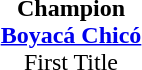<table cellspacing=0 width=100%>
<tr>
<td align=center><br></td>
</tr>
<tr>
<td align=center><strong>Champion<br><a href='#'>Boyacá Chicó</a></strong><br>First Title</td>
</tr>
</table>
